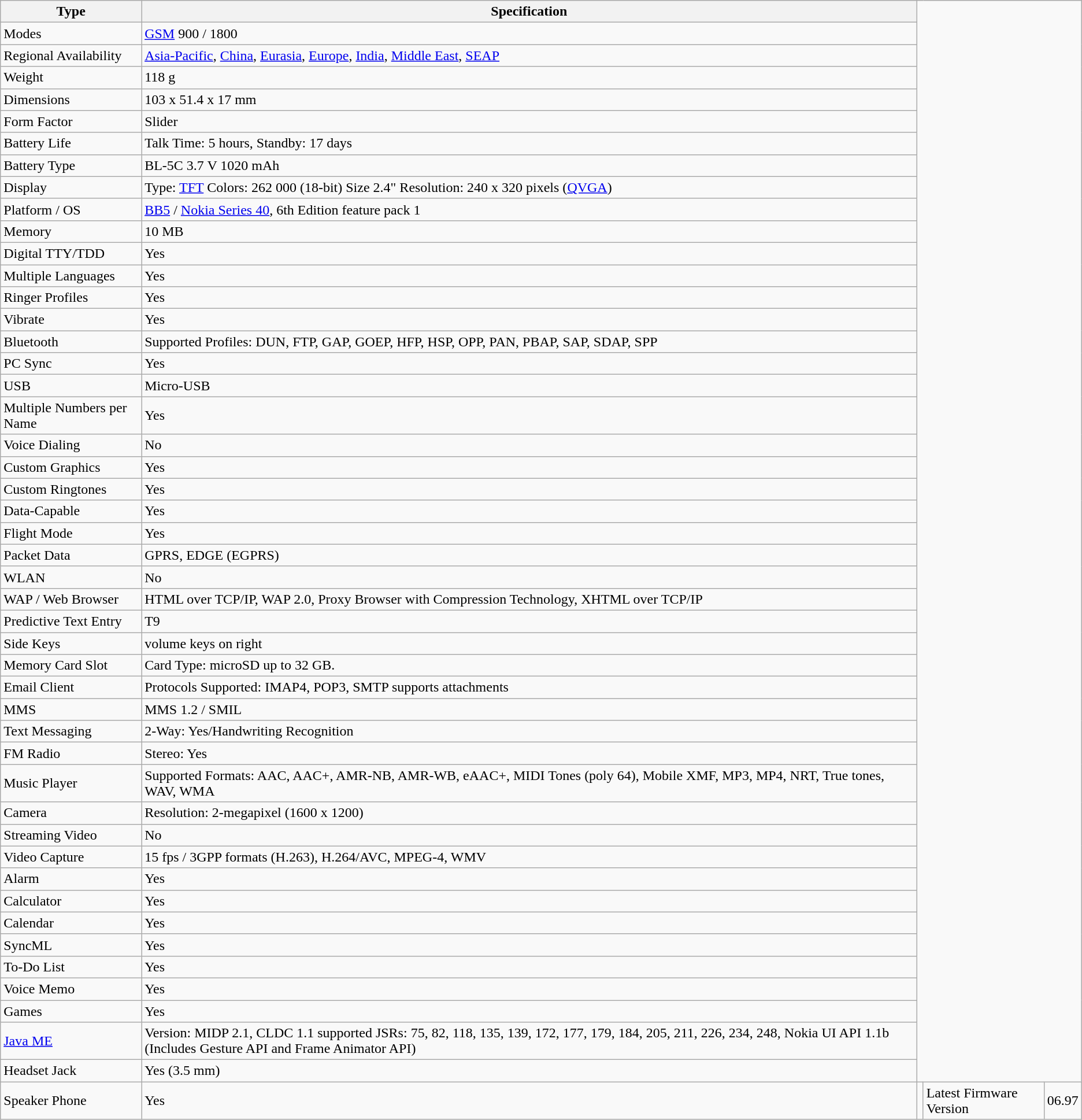<table class="wikitable">
<tr>
<th>Type</th>
<th>Specification</th>
</tr>
<tr>
<td>Modes</td>
<td><a href='#'>GSM</a> 900 / 1800</td>
</tr>
<tr>
<td>Regional Availability</td>
<td><a href='#'>Asia-Pacific</a>, <a href='#'>China</a>, <a href='#'>Eurasia</a>, <a href='#'>Europe</a>, <a href='#'>India</a>, <a href='#'>Middle East</a>, <a href='#'>SEAP</a></td>
</tr>
<tr>
<td>Weight</td>
<td>118 g</td>
</tr>
<tr>
<td>Dimensions</td>
<td>103 x 51.4 x 17 mm</td>
</tr>
<tr>
<td>Form Factor</td>
<td>Slider</td>
</tr>
<tr>
<td>Battery Life</td>
<td>Talk Time: 5 hours, Standby:  17 days</td>
</tr>
<tr>
<td>Battery Type</td>
<td>BL-5C 3.7 V 1020 mAh</td>
</tr>
<tr>
<td>Display</td>
<td>Type: <a href='#'>TFT</a> Colors: 262 000 (18-bit) Size 2.4" Resolution: 240 x 320 pixels (<a href='#'>QVGA</a>)</td>
</tr>
<tr>
<td>Platform / OS</td>
<td><a href='#'>BB5</a> / <a href='#'>Nokia Series 40</a>, 6th Edition feature pack 1</td>
</tr>
<tr>
<td>Memory</td>
<td>10 MB</td>
</tr>
<tr>
<td>Digital TTY/TDD</td>
<td>Yes</td>
</tr>
<tr>
<td>Multiple Languages</td>
<td>Yes</td>
</tr>
<tr>
<td>Ringer Profiles</td>
<td>Yes</td>
</tr>
<tr>
<td>Vibrate</td>
<td>Yes</td>
</tr>
<tr>
<td>Bluetooth</td>
<td>Supported Profiles: DUN, FTP, GAP, GOEP, HFP, HSP, OPP, PAN, PBAP, SAP, SDAP, SPP</td>
</tr>
<tr>
<td>PC Sync</td>
<td>Yes</td>
</tr>
<tr>
<td>USB</td>
<td>Micro-USB</td>
</tr>
<tr>
<td>Multiple Numbers per Name</td>
<td>Yes</td>
</tr>
<tr>
<td>Voice Dialing</td>
<td>No</td>
</tr>
<tr>
<td>Custom Graphics</td>
<td>Yes</td>
</tr>
<tr 2.5>
<td>Custom Ringtones</td>
<td>Yes</td>
</tr>
<tr>
<td>Data-Capable</td>
<td>Yes</td>
</tr>
<tr>
<td>Flight Mode</td>
<td>Yes</td>
</tr>
<tr>
<td>Packet Data</td>
<td>GPRS, EDGE (EGPRS)</td>
</tr>
<tr>
<td>WLAN</td>
<td>No</td>
</tr>
<tr>
<td>WAP / Web Browser</td>
<td>HTML over TCP/IP, WAP 2.0, Proxy Browser with Compression Technology, XHTML over TCP/IP</td>
</tr>
<tr>
<td>Predictive Text Entry</td>
<td>T9</td>
</tr>
<tr>
<td>Side Keys</td>
<td>volume keys on right</td>
</tr>
<tr>
<td>Memory Card Slot</td>
<td>Card Type: microSD up to 32 GB.</td>
</tr>
<tr>
<td>Email Client</td>
<td>Protocols Supported: IMAP4, POP3, SMTP supports attachments</td>
</tr>
<tr>
<td>MMS</td>
<td>MMS 1.2 / SMIL</td>
</tr>
<tr>
<td>Text Messaging</td>
<td>2-Way: Yes/Handwriting Recognition</td>
</tr>
<tr>
<td>FM Radio</td>
<td>Stereo: Yes</td>
</tr>
<tr>
<td>Music Player</td>
<td>Supported Formats: AAC, AAC+, AMR-NB, AMR-WB, eAAC+, MIDI Tones (poly 64), Mobile XMF, MP3, MP4, NRT, True tones, WAV, WMA</td>
</tr>
<tr>
<td>Camera</td>
<td>Resolution: 2-megapixel (1600 x 1200)</td>
</tr>
<tr>
<td>Streaming Video</td>
<td>No</td>
</tr>
<tr>
<td>Video Capture</td>
<td>15 fps / 3GPP formats (H.263), H.264/AVC, MPEG-4, WMV</td>
</tr>
<tr>
<td>Alarm</td>
<td>Yes</td>
</tr>
<tr>
<td>Calculator</td>
<td>Yes</td>
</tr>
<tr>
<td>Calendar</td>
<td>Yes</td>
</tr>
<tr>
<td>SyncML</td>
<td>Yes</td>
</tr>
<tr>
<td>To-Do List</td>
<td>Yes</td>
</tr>
<tr>
<td>Voice Memo</td>
<td>Yes</td>
</tr>
<tr>
<td>Games</td>
<td>Yes</td>
</tr>
<tr>
<td><a href='#'>Java ME</a></td>
<td>Version: MIDP 2.1, CLDC 1.1 supported JSRs: 75, 82, 118, 135, 139, 172, 177, 179, 184, 205, 211, 226, 234, 248, Nokia UI API 1.1b (Includes Gesture API and Frame Animator API)</td>
</tr>
<tr>
<td>Headset Jack</td>
<td>Yes (3.5 mm)</td>
</tr>
<tr>
<td>Speaker Phone</td>
<td>Yes</td>
<td></td>
<td>Latest Firmware Version</td>
<td>06.97</td>
</tr>
</table>
